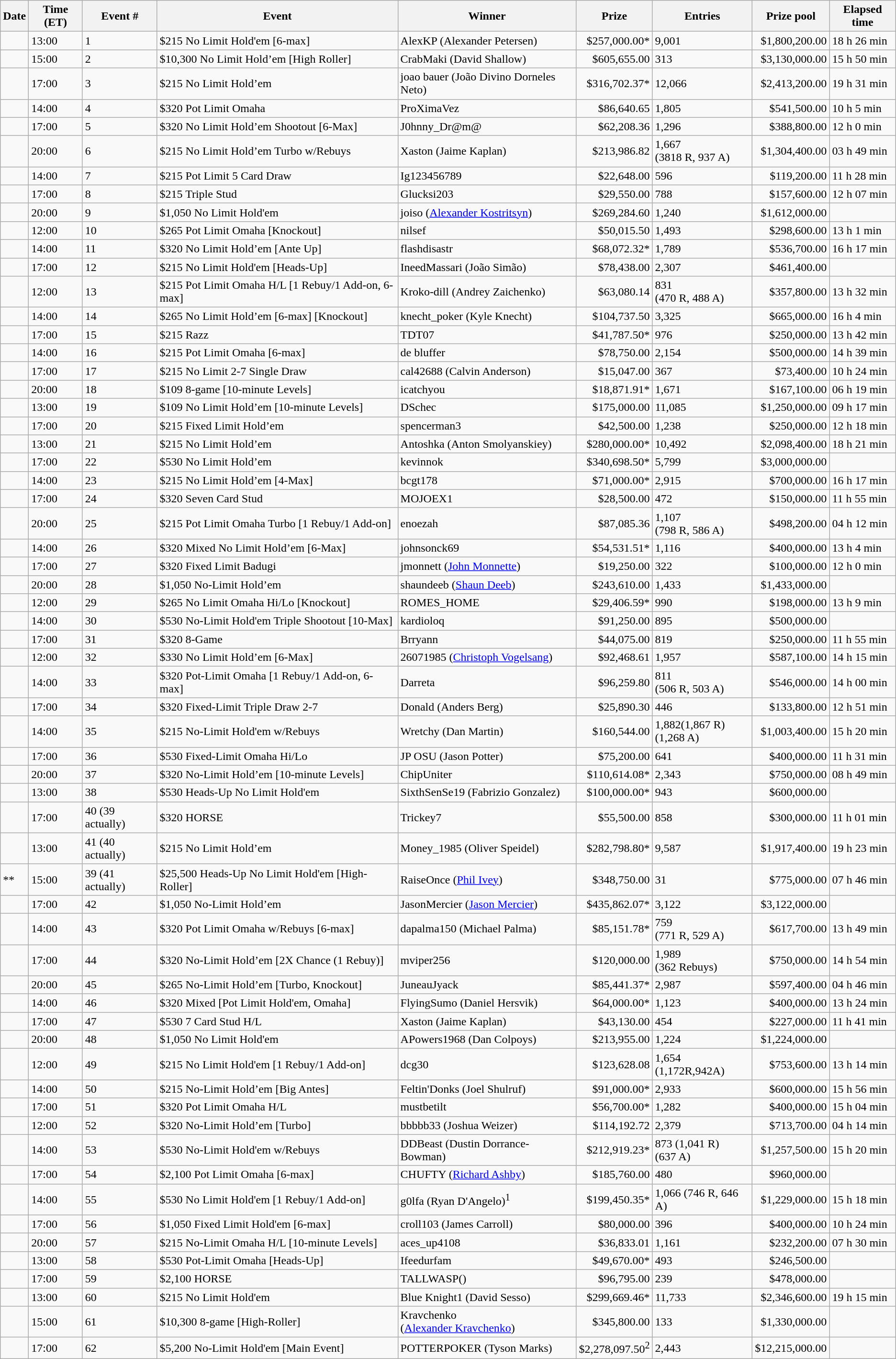<table class="wikitable sortable">
<tr>
<th class="unsortable">Date</th>
<th>Time (ET)</th>
<th>Event #</th>
<th class="unsortable">Event</th>
<th>Winner</th>
<th>Prize</th>
<th>Entries</th>
<th>Prize pool</th>
<th>Elapsed time</th>
</tr>
<tr>
<td></td>
<td>13:00</td>
<td>1</td>
<td>$215 No Limit Hold'em [6-max]</td>
<td> AlexKP (Alexander Petersen)</td>
<td style="text-align:right">$257,000.00*</td>
<td>9,001</td>
<td style="text-align:right">$1,800,200.00</td>
<td>18 h 26 min</td>
</tr>
<tr>
<td></td>
<td>15:00</td>
<td>2</td>
<td>$10,300 No Limit Hold’em [High Roller]</td>
<td> CrabMaki (David Shallow)</td>
<td style="text-align:right">$605,655.00</td>
<td>313</td>
<td style="text-align:right">$3,130,000.00</td>
<td>15 h 50 min</td>
</tr>
<tr>
<td></td>
<td>17:00</td>
<td>3</td>
<td>$215 No Limit Hold’em</td>
<td> joao bauer (João Divino Dorneles Neto)</td>
<td style="text-align:right">$316,702.37*</td>
<td>12,066</td>
<td style="text-align:right">$2,413,200.00</td>
<td>19 h 31 min</td>
</tr>
<tr>
<td></td>
<td>14:00</td>
<td>4</td>
<td>$320 Pot Limit Omaha</td>
<td> ProXimaVez</td>
<td style="text-align:right">$86,640.65</td>
<td>1,805</td>
<td style="text-align:right">$541,500.00</td>
<td>10 h 5 min</td>
</tr>
<tr>
<td></td>
<td>17:00</td>
<td>5</td>
<td>$320 No Limit Hold’em Shootout [6-Max]</td>
<td> J0hnny_Dr@m@</td>
<td style="text-align:right">$62,208.36</td>
<td>1,296</td>
<td style="text-align:right">$388,800.00</td>
<td>12 h 0 min</td>
</tr>
<tr>
<td></td>
<td>20:00</td>
<td>6</td>
<td>$215 No Limit Hold’em Turbo w/Rebuys</td>
<td> Xaston (Jaime Kaplan)</td>
<td style="text-align:right">$213,986.82</td>
<td>1,667<br>(3818 R, 937 A)</td>
<td style="text-align:right">$1,304,400.00</td>
<td>03 h 49 min</td>
</tr>
<tr>
<td></td>
<td>14:00</td>
<td>7</td>
<td>$215 Pot Limit 5 Card Draw</td>
<td> Ig123456789</td>
<td style="text-align:right">$22,648.00</td>
<td>596</td>
<td style="text-align:right">$119,200.00</td>
<td>11 h 28 min</td>
</tr>
<tr>
<td></td>
<td>17:00</td>
<td>8</td>
<td>$215  Triple Stud</td>
<td> Glucksi203</td>
<td style="text-align:right">$29,550.00</td>
<td>788</td>
<td style="text-align:right">$157,600.00</td>
<td>12 h 07 min</td>
</tr>
<tr>
<td></td>
<td>20:00</td>
<td>9</td>
<td>$1,050 No Limit Hold'em</td>
<td> joiso (<a href='#'>Alexander Kostritsyn</a>)</td>
<td style="text-align:right">$269,284.60</td>
<td>1,240</td>
<td style="text-align:right">$1,612,000.00</td>
<td></td>
</tr>
<tr>
<td> </td>
<td>12:00</td>
<td>10</td>
<td>$265 Pot Limit Omaha [Knockout]</td>
<td> nilsef</td>
<td style="text-align:right">$50,015.50</td>
<td>1,493</td>
<td style="text-align:right">$298,600.00</td>
<td>13 h 1 min</td>
</tr>
<tr>
<td></td>
<td>14:00</td>
<td>11</td>
<td>$320 No Limit Hold’em [Ante Up]</td>
<td> flashdisastr</td>
<td style="text-align:right">$68,072.32*</td>
<td>1,789</td>
<td style="text-align:right">$536,700.00</td>
<td>16 h 17 min</td>
</tr>
<tr>
<td></td>
<td>17:00</td>
<td>12</td>
<td>$215 No Limit Hold'em [Heads-Up]</td>
<td> IneedMassari (João Simão)</td>
<td style="text-align:right">$78,438.00</td>
<td>2,307</td>
<td style="text-align:right">$461,400.00</td>
<td></td>
</tr>
<tr>
<td></td>
<td>12:00</td>
<td>13</td>
<td>$215 Pot Limit Omaha H/L [1 Rebuy/1 Add-on, 6-max]</td>
<td> Kroko-dill (Andrey Zaichenko)</td>
<td style="text-align:right">$63,080.14</td>
<td>831<br>(470 R, 488 A)</td>
<td style="text-align:right">$357,800.00</td>
<td>13 h 32 min</td>
</tr>
<tr>
<td></td>
<td>14:00</td>
<td>14</td>
<td>$265 No Limit Hold’em [6-max] [Knockout]</td>
<td>  knecht_poker (Kyle Knecht)</td>
<td style="text-align:right">$104,737.50</td>
<td>3,325</td>
<td style="text-align:right">$665,000.00</td>
<td>16 h 4 min</td>
</tr>
<tr>
<td></td>
<td>17:00</td>
<td>15</td>
<td>$215 Razz</td>
<td> TDT07</td>
<td style="text-align:right">$41,787.50*</td>
<td>976</td>
<td style="text-align:right">$250,000.00</td>
<td>13 h 42 min</td>
</tr>
<tr>
<td></td>
<td>14:00</td>
<td>16</td>
<td>$215 Pot Limit Omaha [6-max]</td>
<td> de bluffer</td>
<td style="text-align:right">$78,750.00</td>
<td>2,154</td>
<td style="text-align:right">$500,000.00</td>
<td>14 h 39 min</td>
</tr>
<tr>
<td></td>
<td>17:00</td>
<td>17</td>
<td>$215 No Limit 2-7 Single Draw</td>
<td> cal42688 (Calvin Anderson)</td>
<td style="text-align:right">$15,047.00</td>
<td>367</td>
<td style="text-align:right">$73,400.00</td>
<td>10 h 24 min</td>
</tr>
<tr>
<td></td>
<td>20:00</td>
<td>18</td>
<td>$109 8-game [10-minute Levels]</td>
<td> icatchyou</td>
<td style="text-align:right">$18,871.91*</td>
<td>1,671</td>
<td style="text-align:right">$167,100.00</td>
<td>06 h 19 min</td>
</tr>
<tr>
<td></td>
<td>13:00</td>
<td>19</td>
<td>$109 No Limit Hold’em [10-minute Levels]</td>
<td> DSchec</td>
<td style="text-align:right">$175,000.00</td>
<td>11,085</td>
<td style="text-align:right">$1,250,000.00</td>
<td>09 h 17 min</td>
</tr>
<tr>
<td></td>
<td>17:00</td>
<td>20</td>
<td>$215 Fixed Limit Hold’em</td>
<td>  spencerman3</td>
<td style="text-align:right">$42,500.00</td>
<td>1,238</td>
<td style="text-align:right">$250,000.00</td>
<td>12 h 18 min</td>
</tr>
<tr>
<td></td>
<td>13:00</td>
<td>21</td>
<td>$215 No Limit Hold’em</td>
<td> Antoshka (Anton Smolyanskiey)</td>
<td style="text-align:right">$280,000.00*</td>
<td>10,492</td>
<td style="text-align:right">$2,098,400.00</td>
<td>18 h 21 min</td>
</tr>
<tr>
<td></td>
<td>17:00</td>
<td>22</td>
<td>$530 No Limit Hold’em</td>
<td> kevinnok</td>
<td style="text-align:right">$340,698.50*</td>
<td>5,799</td>
<td style="text-align:right">$3,000,000.00</td>
<td></td>
</tr>
<tr>
<td></td>
<td>14:00</td>
<td>23</td>
<td>$215 No Limit Hold’em [4-Max]</td>
<td> bcgt178</td>
<td style="text-align:right">$71,000.00*</td>
<td>2,915</td>
<td style="text-align:right">$700,000.00</td>
<td>16 h 17 min</td>
</tr>
<tr>
<td></td>
<td>17:00</td>
<td>24</td>
<td>$320 Seven Card Stud</td>
<td> MOJOEX1</td>
<td style="text-align:right">$28,500.00</td>
<td>472</td>
<td style="text-align:right">$150,000.00</td>
<td>11 h 55 min</td>
</tr>
<tr>
<td></td>
<td>20:00</td>
<td>25</td>
<td>$215 Pot Limit Omaha Turbo [1 Rebuy/1 Add-on]</td>
<td> enoezah</td>
<td style="text-align:right">$87,085.36</td>
<td>1,107<br>(798 R, 586 A)</td>
<td style="text-align:right">$498,200.00</td>
<td>04 h 12 min</td>
</tr>
<tr>
<td></td>
<td>14:00</td>
<td>26</td>
<td>$320 Mixed No Limit Hold’em [6-Max]</td>
<td> johnsonck69</td>
<td style="text-align:right">$54,531.51*</td>
<td>1,116</td>
<td style="text-align:right">$400,000.00</td>
<td>13 h 4 min</td>
</tr>
<tr>
<td></td>
<td>17:00</td>
<td>27</td>
<td>$320 Fixed Limit Badugi</td>
<td> jmonnett (<a href='#'>John Monnette</a>)</td>
<td style="text-align:right">$19,250.00</td>
<td>322</td>
<td style="text-align:right">$100,000.00</td>
<td>12 h 0 min</td>
</tr>
<tr>
<td></td>
<td>20:00</td>
<td>28</td>
<td>$1,050  No-Limit Hold’em</td>
<td> shaundeeb (<a href='#'>Shaun Deeb</a>)</td>
<td style="text-align:right">$243,610.00</td>
<td>1,433</td>
<td style="text-align:right">$1,433,000.00</td>
<td></td>
</tr>
<tr>
<td></td>
<td>12:00</td>
<td>29</td>
<td>$265 No Limit Omaha Hi/Lo [Knockout]</td>
<td> ROMES_HOME</td>
<td style="text-align:right">$29,406.59*</td>
<td>990</td>
<td style="text-align:right">$198,000.00</td>
<td>13 h 9 min</td>
</tr>
<tr>
<td></td>
<td>14:00</td>
<td>30</td>
<td>$530 No-Limit Hold'em Triple Shootout [10-Max]</td>
<td> kardioloq</td>
<td style="text-align:right">$91,250.00</td>
<td>895</td>
<td style="text-align:right">$500,000.00</td>
<td></td>
</tr>
<tr>
<td></td>
<td>17:00</td>
<td>31</td>
<td>$320 8-Game</td>
<td> Brryann</td>
<td style="text-align:right">$44,075.00</td>
<td>819</td>
<td style="text-align:right">$250,000.00</td>
<td>11 h 55 min</td>
</tr>
<tr>
<td></td>
<td>12:00</td>
<td>32</td>
<td>$330 No Limit Hold’em [6-Max]</td>
<td> 26071985 (<a href='#'>Christoph Vogelsang</a>)</td>
<td style="text-align:right">$92,468.61</td>
<td>1,957</td>
<td style="text-align:right">$587,100.00</td>
<td>14 h 15 min</td>
</tr>
<tr>
<td></td>
<td>14:00</td>
<td>33</td>
<td>$320 Pot-Limit Omaha [1 Rebuy/1 Add-on, 6-max]</td>
<td> Darreta</td>
<td style="text-align:right">$96,259.80</td>
<td>811<br>(506 R, 503 A)</td>
<td style="text-align:right">$546,000.00</td>
<td>14 h 00 min</td>
</tr>
<tr>
<td></td>
<td>17:00</td>
<td>34</td>
<td>$320 Fixed-Limit Triple Draw 2-7</td>
<td> Donald (Anders Berg)</td>
<td style="text-align:right">$25,890.30</td>
<td>446</td>
<td style="text-align:right">$133,800.00</td>
<td>12 h 51 min</td>
</tr>
<tr>
<td></td>
<td>14:00</td>
<td>35</td>
<td>$215 No-Limit Hold'em w/Rebuys</td>
<td> Wretchy (Dan Martin)</td>
<td style="text-align:right">$160,544.00</td>
<td>1,882(1,867 R)<br>(1,268 A)</td>
<td style="text-align:right">$1,003,400.00</td>
<td>15 h 20 min</td>
</tr>
<tr>
<td></td>
<td>17:00</td>
<td>36</td>
<td>$530 Fixed-Limit Omaha Hi/Lo</td>
<td> JP OSU (Jason Potter)</td>
<td style="text-align:right">$75,200.00</td>
<td>641</td>
<td style="text-align:right">$400,000.00</td>
<td>11 h 31 min</td>
</tr>
<tr>
<td></td>
<td>20:00</td>
<td>37</td>
<td>$320  No-Limit Hold’em [10-minute Levels]</td>
<td> ChipUniter</td>
<td style="text-align:right">$110,614.08*</td>
<td>2,343</td>
<td style="text-align:right">$750,000.00</td>
<td>08 h 49 min</td>
</tr>
<tr>
<td></td>
<td>13:00</td>
<td>38</td>
<td>$530 Heads-Up No Limit Hold'em</td>
<td> SixthSenSe19 (Fabrizio Gonzalez)</td>
<td style="text-align:right">$100,000.00*</td>
<td>943</td>
<td style="text-align:right">$600,000.00</td>
<td></td>
</tr>
<tr>
<td></td>
<td>17:00</td>
<td>40 (39 actually)</td>
<td>$320 HORSE</td>
<td> Trickey7</td>
<td style="text-align:right">$55,500.00</td>
<td>858</td>
<td style="text-align:right">$300,000.00</td>
<td>11 h 01 min</td>
</tr>
<tr>
<td></td>
<td>13:00</td>
<td>41 (40 actually)</td>
<td>$215 No Limit Hold’em</td>
<td> Money_1985 (Oliver Speidel)</td>
<td style="text-align:right">$282,798.80*</td>
<td>9,587</td>
<td style="text-align:right">$1,917,400.00</td>
<td>19 h 23 min</td>
</tr>
<tr>
<td>** </td>
<td>15:00</td>
<td>39 (41 actually)</td>
<td>$25,500 Heads-Up No Limit Hold'em [High-Roller]</td>
<td> RaiseOnce (<a href='#'>Phil Ivey</a>)</td>
<td style="text-align:right">$348,750.00</td>
<td>31</td>
<td style="text-align:right">$775,000.00</td>
<td>07 h 46 min</td>
</tr>
<tr>
<td></td>
<td>17:00</td>
<td>42</td>
<td>$1,050  No-Limit Hold’em</td>
<td> JasonMercier (<a href='#'>Jason Mercier</a>)</td>
<td style="text-align:right">$435,862.07*</td>
<td>3,122</td>
<td style="text-align:right">$3,122,000.00</td>
<td></td>
</tr>
<tr>
<td></td>
<td>14:00</td>
<td>43</td>
<td>$320 Pot Limit Omaha w/Rebuys [6-max]</td>
<td> dapalma150 (Michael Palma)</td>
<td style="text-align:right">$85,151.78*</td>
<td>759<br>(771 R, 529 A)</td>
<td style="text-align:right">$617,700.00</td>
<td>13 h 49 min</td>
</tr>
<tr>
<td></td>
<td>17:00</td>
<td>44</td>
<td>$320 No-Limit Hold’em  [2X Chance (1 Rebuy)]</td>
<td> mviper256</td>
<td style="text-align:right">$120,000.00</td>
<td>1,989<br>(362 Rebuys)</td>
<td style="text-align:right">$750,000.00</td>
<td>14 h 54 min</td>
</tr>
<tr>
<td></td>
<td>20:00</td>
<td>45</td>
<td>$265 No-Limit Hold’em [Turbo, Knockout]</td>
<td> JuneauJyack</td>
<td style="text-align:right">$85,441.37*</td>
<td>2,987</td>
<td style="text-align:right">$597,400.00</td>
<td>04 h 46 min</td>
</tr>
<tr>
<td></td>
<td>14:00</td>
<td>46</td>
<td>$320 Mixed [Pot Limit Hold'em, Omaha]</td>
<td> FlyingSumo (Daniel  Hersvik)</td>
<td style="text-align:right">$64,000.00*</td>
<td>1,123</td>
<td style="text-align:right">$400,000.00</td>
<td>13 h 24 min</td>
</tr>
<tr>
<td></td>
<td>17:00</td>
<td>47</td>
<td>$530 7 Card Stud H/L</td>
<td> Xaston (Jaime Kaplan)</td>
<td style="text-align:right">$43,130.00</td>
<td>454</td>
<td style="text-align:right">$227,000.00</td>
<td>11 h 41 min</td>
</tr>
<tr>
<td></td>
<td>20:00</td>
<td>48</td>
<td>$1,050 No Limit Hold'em</td>
<td> APowers1968 (Dan Colpoys)</td>
<td style="text-align:right">$213,955.00</td>
<td>1,224</td>
<td style="text-align:right">$1,224,000.00</td>
<td></td>
</tr>
<tr>
<td></td>
<td>12:00</td>
<td>49</td>
<td>$215 No Limit Hold'em [1 Rebuy/1 Add-on]</td>
<td> dcg30</td>
<td style="text-align:right">$123,628.08</td>
<td>1,654<br>(1,172R,942A)</td>
<td style="text-align:right">$753,600.00</td>
<td>13 h 14 min</td>
</tr>
<tr>
<td></td>
<td>14:00</td>
<td>50</td>
<td>$215 No-Limit Hold’em  [Big Antes]</td>
<td> Feltin'Donks (Joel Shulruf)</td>
<td style="text-align:right">$91,000.00*</td>
<td>2,933</td>
<td style="text-align:right">$600,000.00</td>
<td>15 h 56 min</td>
</tr>
<tr>
<td></td>
<td>17:00</td>
<td>51</td>
<td>$320 Pot Limit Omaha H/L</td>
<td> mustbetilt</td>
<td style="text-align:right">$56,700.00*</td>
<td>1,282</td>
<td style="text-align:right">$400,000.00</td>
<td>15 h 04 min</td>
</tr>
<tr>
<td></td>
<td>12:00</td>
<td>52</td>
<td>$320 No-Limit Hold’em [Turbo]</td>
<td> bbbbb33 (Joshua Weizer)</td>
<td style="text-align:right">$114,192.72</td>
<td>2,379</td>
<td style="text-align:right">$713,700.00</td>
<td>04 h 14 min</td>
</tr>
<tr>
<td></td>
<td>14:00</td>
<td>53</td>
<td>$530 No-Limit Hold'em w/Rebuys</td>
<td> DDBeast (Dustin Dorrance-Bowman)</td>
<td style="text-align:right">$212,919.23*</td>
<td>873 (1,041 R)<br>(637 A)</td>
<td style="text-align:right">$1,257,500.00</td>
<td>15 h 20 min</td>
</tr>
<tr>
<td></td>
<td>17:00</td>
<td>54</td>
<td>$2,100 Pot Limit Omaha [6-max]</td>
<td> CHUFTY (<a href='#'>Richard Ashby</a>)</td>
<td style="text-align:right">$185,760.00</td>
<td>480</td>
<td style="text-align:right">$960,000.00</td>
<td></td>
</tr>
<tr>
<td></td>
<td>14:00</td>
<td>55</td>
<td>$530 No Limit Hold'em [1 Rebuy/1 Add-on]</td>
<td> g0lfa (Ryan D'Angelo)<sup>1</sup></td>
<td style="text-align:right">$199,450.35*</td>
<td>1,066 (746 R, 646 A)</td>
<td style="text-align:right">$1,229,000.00</td>
<td>15 h 18 min</td>
</tr>
<tr>
<td></td>
<td>17:00</td>
<td>56</td>
<td>$1,050 Fixed Limit Hold'em [6-max]</td>
<td> croll103 (James Carroll)</td>
<td style="text-align:right">$80,000.00</td>
<td>396</td>
<td style="text-align:right">$400,000.00</td>
<td>10 h 24 min</td>
</tr>
<tr>
<td></td>
<td>20:00</td>
<td>57</td>
<td>$215 No-Limit Omaha H/L [10-minute Levels]</td>
<td> aces_up4108</td>
<td style="text-align:right">$36,833.01</td>
<td>1,161</td>
<td style="text-align:right">$232,200.00</td>
<td>07 h 30 min</td>
</tr>
<tr>
<td></td>
<td>13:00</td>
<td>58</td>
<td>$530  Pot-Limit Omaha [Heads-Up]</td>
<td> Ifeedurfam</td>
<td style="text-align:right">$49,670.00*</td>
<td>493</td>
<td style="text-align:right">$246,500.00</td>
<td></td>
</tr>
<tr>
<td></td>
<td>17:00</td>
<td>59</td>
<td>$2,100 HORSE</td>
<td>TALLWASP()</td>
<td style="text-align:right">$96,795.00</td>
<td>239</td>
<td style="text-align:right">$478,000.00</td>
<td></td>
</tr>
<tr>
<td></td>
<td>13:00</td>
<td>60</td>
<td>$215 No Limit Hold'em</td>
<td> Blue Knight1 (David Sesso)</td>
<td style="text-align:right">$299,669.46*</td>
<td>11,733</td>
<td style="text-align:right">$2,346,600.00</td>
<td>19 h 15 min</td>
</tr>
<tr>
<td></td>
<td>15:00</td>
<td>61</td>
<td>$10,300 8-game [High-Roller]</td>
<td> Kravchenko<br>(<a href='#'>Alexander Kravchenko</a>)</td>
<td style="text-align:right">$345,800.00</td>
<td>133</td>
<td style="text-align:right">$1,330,000.00</td>
<td></td>
</tr>
<tr>
<td></td>
<td>17:00</td>
<td>62</td>
<td>$5,200 No-Limit Hold'em [Main Event]</td>
<td> POTTERPOKER (Tyson Marks)</td>
<td style="text-align:right">$2,278,097.50<sup>2</sup></td>
<td>2,443</td>
<td style="text-align:right">$12,215,000.00</td>
<td></td>
</tr>
</table>
